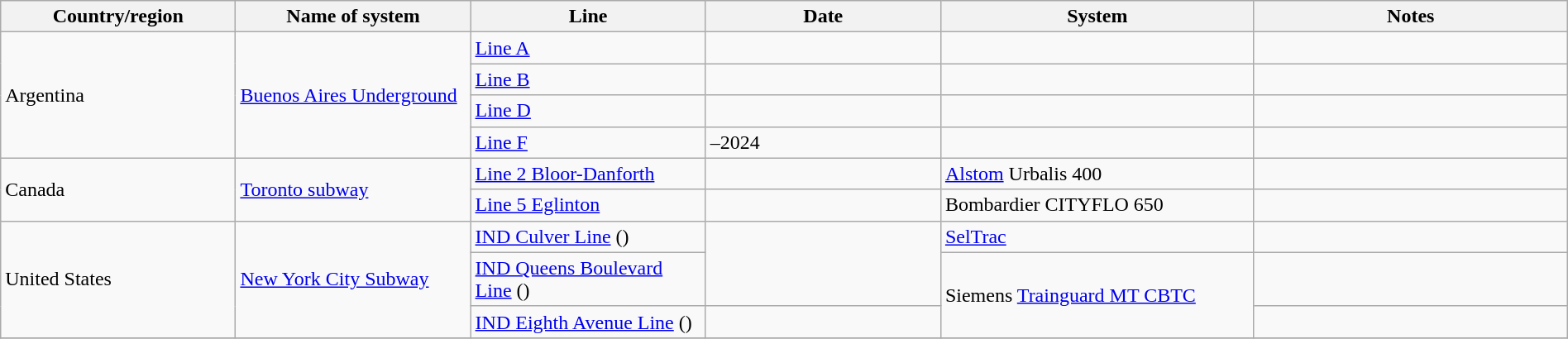<table class="wikitable sortable" style="width:100%">
<tr>
<th style="width:15%">Country/region</th>
<th style="width:15%">Name of system</th>
<th style="width:15%">Line</th>
<th style="width:15%">Date</th>
<th style="width:20%">System</th>
<th style="width:20%">Notes</th>
</tr>
<tr>
<td rowspan="4"> Argentina</td>
<td rowspan="4"><a href='#'>Buenos Aires Underground</a></td>
<td><a href='#'>Line A</a></td>
<td></td>
<td></td>
<td></td>
</tr>
<tr>
<td><a href='#'>Line B</a></td>
<td></td>
<td></td>
<td></td>
</tr>
<tr>
<td><a href='#'>Line D</a></td>
<td></td>
<td></td>
<td></td>
</tr>
<tr>
<td><a href='#'>Line F</a></td>
<td>–2024</td>
<td></td>
<td></td>
</tr>
<tr>
<td rowspan="2"> Canada</td>
<td rowspan="2"><a href='#'>Toronto subway</a></td>
<td><a href='#'>Line 2 Bloor-Danforth</a></td>
<td></td>
<td><a href='#'>Alstom</a> Urbalis 400</td>
<td></td>
</tr>
<tr>
<td><a href='#'>Line 5 Eglinton</a></td>
<td></td>
<td>Bombardier CITYFLO 650</td>
<td></td>
</tr>
<tr>
<td rowspan="3"> United States</td>
<td rowspan="3"><a href='#'>New York City Subway</a></td>
<td><a href='#'>IND Culver Line</a> ()</td>
<td rowspan="2"></td>
<td><a href='#'>SelTrac</a></td>
<td></td>
</tr>
<tr>
<td><a href='#'>IND Queens Boulevard Line</a> ()</td>
<td rowspan="2">Siemens <a href='#'>Trainguard MT CBTC</a></td>
<td></td>
</tr>
<tr>
<td><a href='#'>IND Eighth Avenue Line</a> ()</td>
<td></td>
<td></td>
</tr>
<tr>
</tr>
</table>
